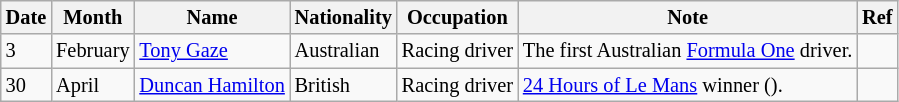<table class="wikitable" style="font-size:85%;">
<tr>
<th>Date</th>
<th>Month</th>
<th>Name</th>
<th>Nationality</th>
<th>Occupation</th>
<th>Note</th>
<th>Ref</th>
</tr>
<tr>
<td>3</td>
<td>February</td>
<td><a href='#'>Tony Gaze</a></td>
<td>Australian</td>
<td>Racing driver</td>
<td>The first Australian <a href='#'>Formula One</a> driver.</td>
<td></td>
</tr>
<tr>
<td>30</td>
<td>April</td>
<td><a href='#'>Duncan Hamilton</a></td>
<td>British</td>
<td>Racing driver</td>
<td><a href='#'>24 Hours of Le Mans</a> winner ().</td>
<td></td>
</tr>
</table>
